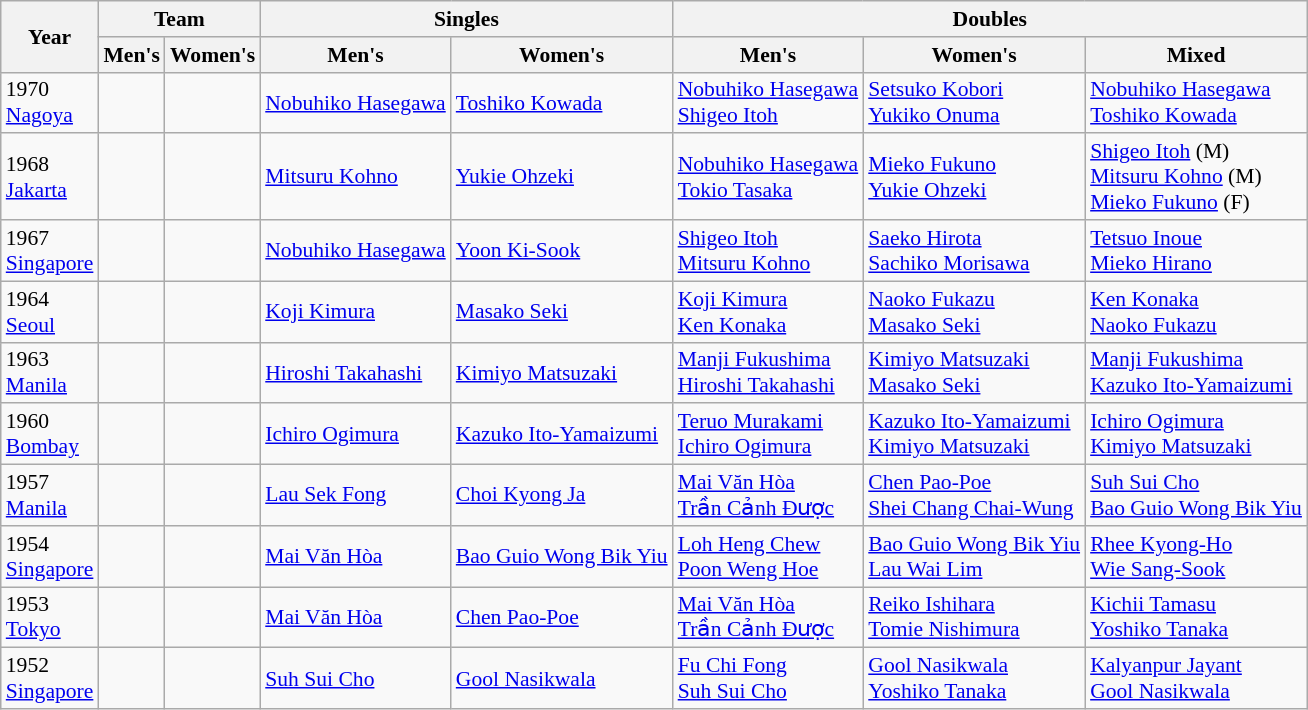<table class=wikitable style="font-size:90%;">
<tr>
<th rowspan=2>Year</th>
<th colspan=2>Team</th>
<th colspan=2>Singles</th>
<th colspan=3>Doubles</th>
</tr>
<tr>
<th>Men's</th>
<th>Women's</th>
<th>Men's</th>
<th>Women's</th>
<th>Men's</th>
<th>Women's</th>
<th>Mixed</th>
</tr>
<tr>
<td>1970 <br><a href='#'>Nagoya</a></td>
<td></td>
<td></td>
<td> <a href='#'>Nobuhiko Hasegawa</a></td>
<td> <a href='#'>Toshiko Kowada</a></td>
<td> <a href='#'>Nobuhiko Hasegawa</a> <br>  <a href='#'>Shigeo Itoh</a></td>
<td> <a href='#'>Setsuko Kobori</a> <br>  <a href='#'>Yukiko Onuma</a></td>
<td> <a href='#'>Nobuhiko Hasegawa</a> <br>  <a href='#'>Toshiko Kowada</a></td>
</tr>
<tr>
<td>1968 <br><a href='#'>Jakarta</a></td>
<td></td>
<td></td>
<td> <a href='#'>Mitsuru Kohno</a></td>
<td> <a href='#'>Yukie Ohzeki</a></td>
<td> <a href='#'>Nobuhiko Hasegawa</a> <br>  <a href='#'>Tokio Tasaka</a></td>
<td> <a href='#'>Mieko Fukuno</a> <br>  <a href='#'>Yukie Ohzeki</a></td>
<td> <a href='#'>Shigeo Itoh</a> (M) <br>  <a href='#'>Mitsuru Kohno</a> (M) <br>  <a href='#'>Mieko Fukuno</a> (F)</td>
</tr>
<tr>
<td>1967 <br><a href='#'>Singapore</a></td>
<td></td>
<td></td>
<td> <a href='#'>Nobuhiko Hasegawa</a></td>
<td> <a href='#'>Yoon Ki-Sook</a></td>
<td> <a href='#'>Shigeo Itoh</a> <br>  <a href='#'>Mitsuru Kohno</a></td>
<td> <a href='#'>Saeko Hirota</a> <br>  <a href='#'>Sachiko Morisawa</a></td>
<td> <a href='#'>Tetsuo Inoue</a> <br>  <a href='#'>Mieko Hirano</a></td>
</tr>
<tr>
<td>1964 <br><a href='#'>Seoul</a></td>
<td></td>
<td></td>
<td> <a href='#'>Koji Kimura</a></td>
<td> <a href='#'>Masako Seki</a></td>
<td> <a href='#'>Koji Kimura</a> <br>  <a href='#'>Ken Konaka</a></td>
<td> <a href='#'>Naoko Fukazu</a> <br>  <a href='#'>Masako Seki</a></td>
<td> <a href='#'>Ken Konaka</a> <br>  <a href='#'>Naoko Fukazu</a></td>
</tr>
<tr>
<td>1963 <br><a href='#'>Manila</a></td>
<td></td>
<td></td>
<td> <a href='#'>Hiroshi Takahashi</a></td>
<td> <a href='#'>Kimiyo Matsuzaki</a></td>
<td> <a href='#'>Manji Fukushima</a> <br>  <a href='#'>Hiroshi Takahashi</a></td>
<td> <a href='#'>Kimiyo Matsuzaki</a> <br>  <a href='#'>Masako Seki</a></td>
<td> <a href='#'>Manji Fukushima</a> <br>  <a href='#'>Kazuko Ito-Yamaizumi</a></td>
</tr>
<tr>
<td>1960 <br><a href='#'>Bombay</a></td>
<td></td>
<td></td>
<td> <a href='#'>Ichiro Ogimura</a></td>
<td> <a href='#'>Kazuko Ito-Yamaizumi</a></td>
<td> <a href='#'>Teruo Murakami</a> <br>  <a href='#'>Ichiro Ogimura</a></td>
<td> <a href='#'>Kazuko Ito-Yamaizumi</a> <br>  <a href='#'>Kimiyo Matsuzaki</a></td>
<td> <a href='#'>Ichiro Ogimura</a> <br>  <a href='#'>Kimiyo Matsuzaki</a></td>
</tr>
<tr>
<td>1957 <br><a href='#'>Manila</a></td>
<td></td>
<td></td>
<td> <a href='#'>Lau Sek Fong</a></td>
<td> <a href='#'>Choi Kyong Ja</a></td>
<td> <a href='#'>Mai Văn Hòa</a> <br>  <a href='#'>Trần Cảnh Được</a></td>
<td> <a href='#'>Chen Pao-Poe</a> <br>  <a href='#'>Shei Chang Chai-Wung</a></td>
<td> <a href='#'>Suh Sui Cho</a> <br>  <a href='#'>Bao Guio Wong Bik Yiu</a></td>
</tr>
<tr>
<td>1954 <br><a href='#'>Singapore</a></td>
<td></td>
<td></td>
<td> <a href='#'>Mai Văn Hòa</a></td>
<td> <a href='#'>Bao Guio Wong Bik Yiu</a></td>
<td> <a href='#'>Loh Heng Chew</a> <br>  <a href='#'>Poon Weng Hoe</a></td>
<td> <a href='#'>Bao Guio Wong Bik Yiu</a> <br>  <a href='#'>Lau Wai Lim</a></td>
<td> <a href='#'>Rhee Kyong-Ho</a> <br>  <a href='#'>Wie Sang-Sook</a></td>
</tr>
<tr>
<td>1953 <br><a href='#'>Tokyo</a></td>
<td></td>
<td></td>
<td> <a href='#'>Mai Văn Hòa</a></td>
<td> <a href='#'>Chen Pao-Poe</a></td>
<td> <a href='#'>Mai Văn Hòa</a> <br>  <a href='#'>Trần Cảnh Được</a></td>
<td> <a href='#'>Reiko Ishihara</a> <br>  <a href='#'>Tomie Nishimura</a></td>
<td> <a href='#'>Kichii Tamasu</a> <br>  <a href='#'>Yoshiko Tanaka</a></td>
</tr>
<tr>
<td>1952 <br><a href='#'>Singapore</a></td>
<td></td>
<td> <br> </td>
<td> <a href='#'>Suh Sui Cho</a></td>
<td> <a href='#'>Gool Nasikwala</a></td>
<td> <a href='#'>Fu Chi Fong</a> <br>  <a href='#'>Suh Sui Cho</a></td>
<td> <a href='#'>Gool Nasikwala</a> <br>  <a href='#'>Yoshiko Tanaka</a></td>
<td> <a href='#'>Kalyanpur Jayant</a> <br>  <a href='#'>Gool Nasikwala</a></td>
</tr>
</table>
